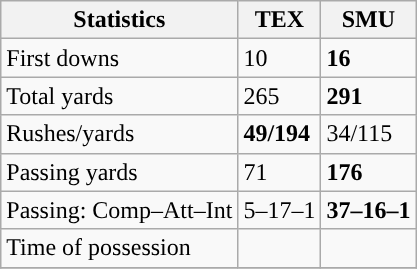<table class="wikitable" style="float: left;">
<tr>
<th>Statistics</th>
<th>TEX</th>
<th>SMU</th>
</tr>
<tr>
<td>First downs</td>
<td>10</td>
<td><strong>16</strong></td>
</tr>
<tr>
<td>Total yards</td>
<td>265</td>
<td><strong>291</strong></td>
</tr>
<tr>
<td>Rushes/yards</td>
<td><strong>49/194</strong></td>
<td>34/115</td>
</tr>
<tr>
<td>Passing yards</td>
<td>71</td>
<td><strong>176</strong></td>
</tr>
<tr>
<td>Passing: Comp–Att–Int</td>
<td>5–17–1</td>
<td><strong>37–16–1</strong></td>
</tr>
<tr>
<td>Time of possession</td>
<td></td>
<td></td>
</tr>
<tr>
</tr>
</table>
